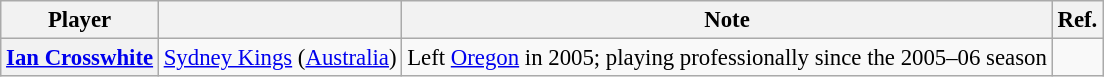<table class="wikitable sortable plainrowheaders" style="text-align:left; font-size:95%">
<tr>
<th>Player</th>
<th></th>
<th class=unsortable>Note</th>
<th class=unsortable>Ref.</th>
</tr>
<tr>
<th scope="row"> <a href='#'>Ian Crosswhite</a></th>
<td><a href='#'>Sydney Kings</a> (<a href='#'>Australia</a>)</td>
<td>Left <a href='#'>Oregon</a> in 2005; playing professionally since the 2005–06 season</td>
<td align=center></td>
</tr>
</table>
